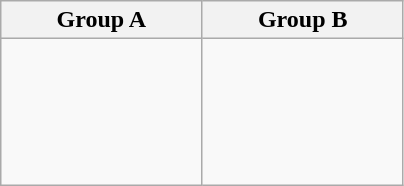<table class="wikitable">
<tr>
<th width=25%>Group A</th>
<th width=25%>Group B</th>
</tr>
<tr>
<td><br><br>
<br>
<br></td>
<td><br><br>
<br>
<br>
<br></td>
</tr>
</table>
